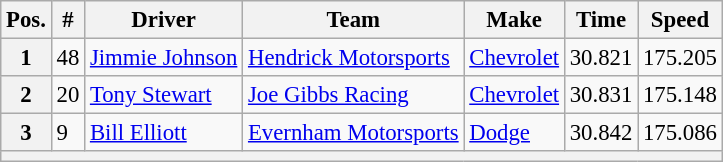<table class="wikitable" style="font-size:95%">
<tr>
<th>Pos.</th>
<th>#</th>
<th>Driver</th>
<th>Team</th>
<th>Make</th>
<th>Time</th>
<th>Speed</th>
</tr>
<tr>
<th>1</th>
<td>48</td>
<td><a href='#'>Jimmie Johnson</a></td>
<td><a href='#'>Hendrick Motorsports</a></td>
<td><a href='#'>Chevrolet</a></td>
<td>30.821</td>
<td>175.205</td>
</tr>
<tr>
<th>2</th>
<td>20</td>
<td><a href='#'>Tony Stewart</a></td>
<td><a href='#'>Joe Gibbs Racing</a></td>
<td><a href='#'>Chevrolet</a></td>
<td>30.831</td>
<td>175.148</td>
</tr>
<tr>
<th>3</th>
<td>9</td>
<td><a href='#'>Bill Elliott</a></td>
<td><a href='#'>Evernham Motorsports</a></td>
<td><a href='#'>Dodge</a></td>
<td>30.842</td>
<td>175.086</td>
</tr>
<tr>
<th colspan="7"></th>
</tr>
</table>
